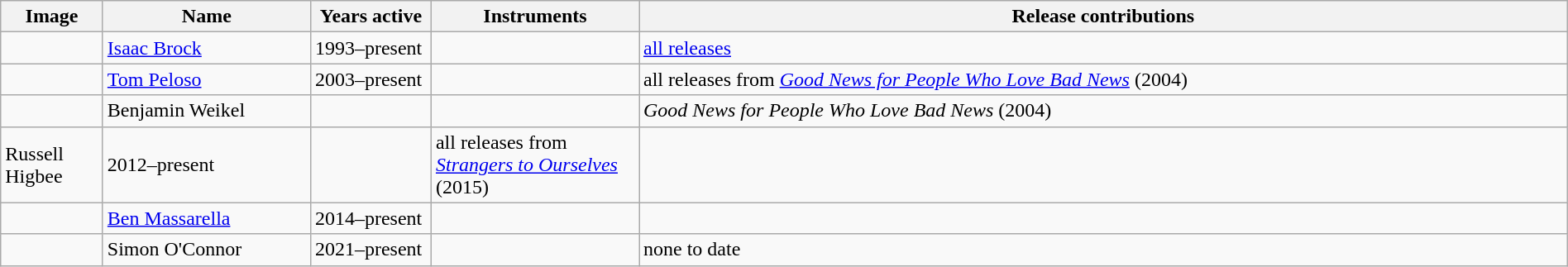<table class="wikitable" width="100%" border="1">
<tr>
<th width="75">Image</th>
<th width="160">Name</th>
<th width="90">Years active</th>
<th width="160">Instruments</th>
<th>Release contributions</th>
</tr>
<tr>
<td></td>
<td><a href='#'>Isaac Brock</a></td>
<td>1993–present</td>
<td></td>
<td><a href='#'>all releases</a></td>
</tr>
<tr>
<td></td>
<td><a href='#'>Tom Peloso</a></td>
<td>2003–present </td>
<td></td>
<td>all releases from <em><a href='#'>Good News for People Who Love Bad News</a></em> (2004)</td>
</tr>
<tr>
<td></td>
<td>Benjamin Weikel</td>
<td></td>
<td></td>
<td><em>Good News for People Who Love Bad News</em> (2004)</td>
</tr>
<tr>
<td>Russell Higbee</td>
<td>2012–present </td>
<td></td>
<td>all releases from <em><a href='#'>Strangers to Ourselves</a></em> (2015)</td>
</tr>
<tr>
<td></td>
<td><a href='#'>Ben Massarella</a></td>
<td>2014–present</td>
<td></td>
<td></td>
</tr>
<tr>
<td></td>
<td>Simon O'Connor</td>
<td>2021–present</td>
<td></td>
<td rowspan="2">none to date</td>
</tr>
</table>
